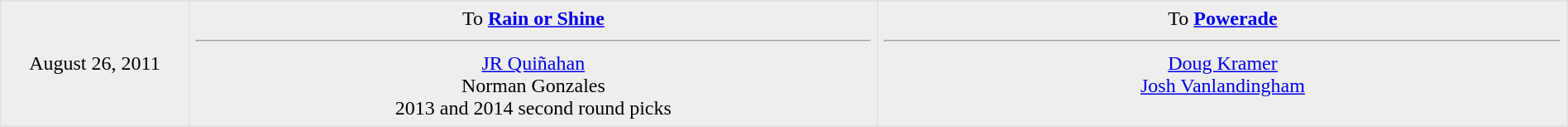<table border=1 style="border-collapse:collapse; text-align: center; width: 100%" bordercolor="#DFDFDF"  cellpadding="5">
<tr>
</tr>
<tr bgcolor="eeeeee">
<td style="width:12%">August 26, 2011</td>
<td style="width:44%" valign="top">To <strong><a href='#'>Rain or Shine</a></strong><hr><a href='#'>JR Quiñahan</a> <br> Norman Gonzales <br> 2013 and 2014 second round picks</td>
<td style="width:44%" valign="top">To <strong><a href='#'>Powerade</a></strong><hr><a href='#'>Doug Kramer</a> <br> <a href='#'>Josh Vanlandingham</a></td>
</tr>
</table>
